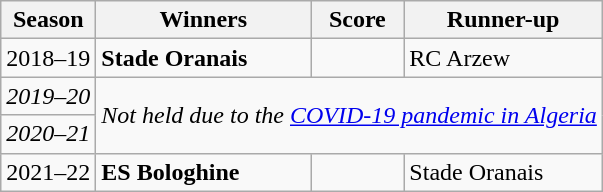<table class="wikitable">
<tr>
<th>Season</th>
<th>Winners</th>
<th>Score</th>
<th>Runner-up</th>
</tr>
<tr>
<td>2018–19</td>
<td><strong>Stade Oranais</strong></td>
<td align=center></td>
<td>RC Arzew</td>
</tr>
<tr>
<td><em>2019–20</em></td>
<td align=center colspan=4 rowspan=2><em>Not held due to the <a href='#'>COVID-19 pandemic in Algeria</a></em></td>
</tr>
<tr>
<td><em>2020–21</em></td>
</tr>
<tr>
<td>2021–22</td>
<td><strong>ES Bologhine</strong></td>
<td align=center></td>
<td>Stade Oranais</td>
</tr>
</table>
